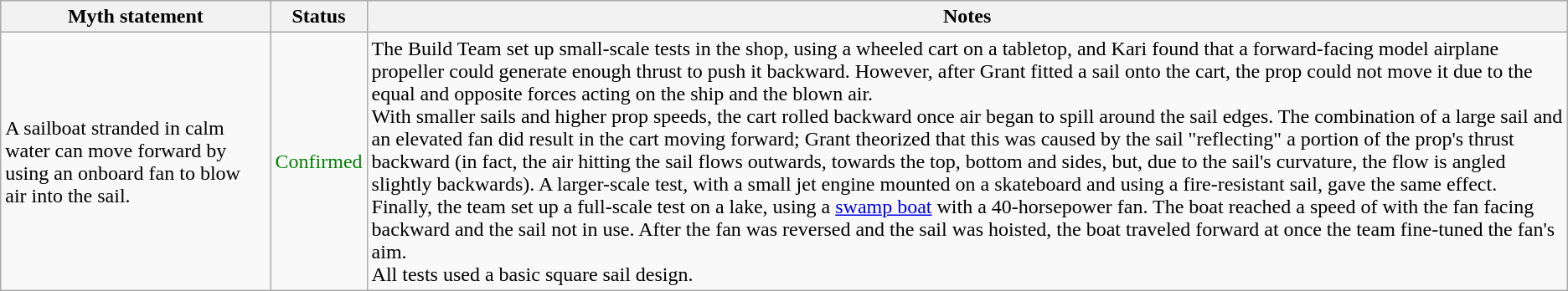<table class="wikitable plainrowheaders">
<tr>
<th>Myth statement</th>
<th>Status</th>
<th>Notes</th>
</tr>
<tr>
<td>A sailboat stranded in calm water can move forward by using an onboard fan to blow air into the sail.</td>
<td style="color:green">Confirmed</td>
<td>The Build Team set up small-scale tests in the shop, using a wheeled cart on a tabletop, and Kari found that a forward-facing model airplane propeller could generate enough thrust to push it backward. However, after Grant fitted a sail onto the cart, the prop could not move it due to the equal and opposite forces acting on the ship and the blown air.<br>With smaller sails and higher prop speeds, the cart rolled backward once air began to spill around the sail edges. The combination of a large sail and an elevated fan did result in the cart moving forward; Grant theorized that this was caused by the sail "reflecting" a portion of the prop's thrust backward (in fact, the air hitting the sail flows outwards, towards the top, bottom and sides, but, due to the sail's curvature, the flow is angled slightly backwards). A larger-scale test, with a small jet engine mounted on a skateboard and using a fire-resistant sail, gave the same effect.<br>Finally, the team set up a full-scale test on a lake, using a <a href='#'>swamp boat</a> with a 40-horsepower fan. The boat reached a speed of  with the fan facing backward and the sail not in use. After the fan was reversed and the sail was hoisted, the boat traveled forward at  once the team fine-tuned the fan's aim.<br>All tests used a basic square sail design.</td>
</tr>
</table>
